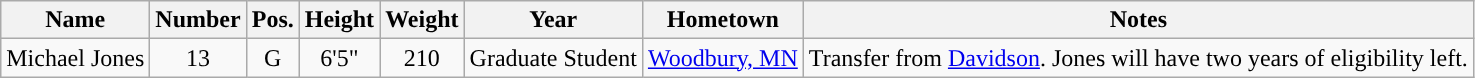<table class="wikitable sortable sortable" style="text-align: center">
<tr align=center>
<th>Name</th>
<th>Number</th>
<th>Pos.</th>
<th>Height</th>
<th>Weight</th>
<th>Year</th>
<th>Hometown</th>
<th>Notes</th>
</tr>
<tr>
<td>Michael Jones</td>
<td>13</td>
<td>G</td>
<td>6'5"</td>
<td>210</td>
<td>Graduate Student</td>
<td><a href='#'>Woodbury, MN</a></td>
<td>Transfer from <a href='#'>Davidson</a>. Jones will have two years of eligibility left.</td>
</tr>
</table>
